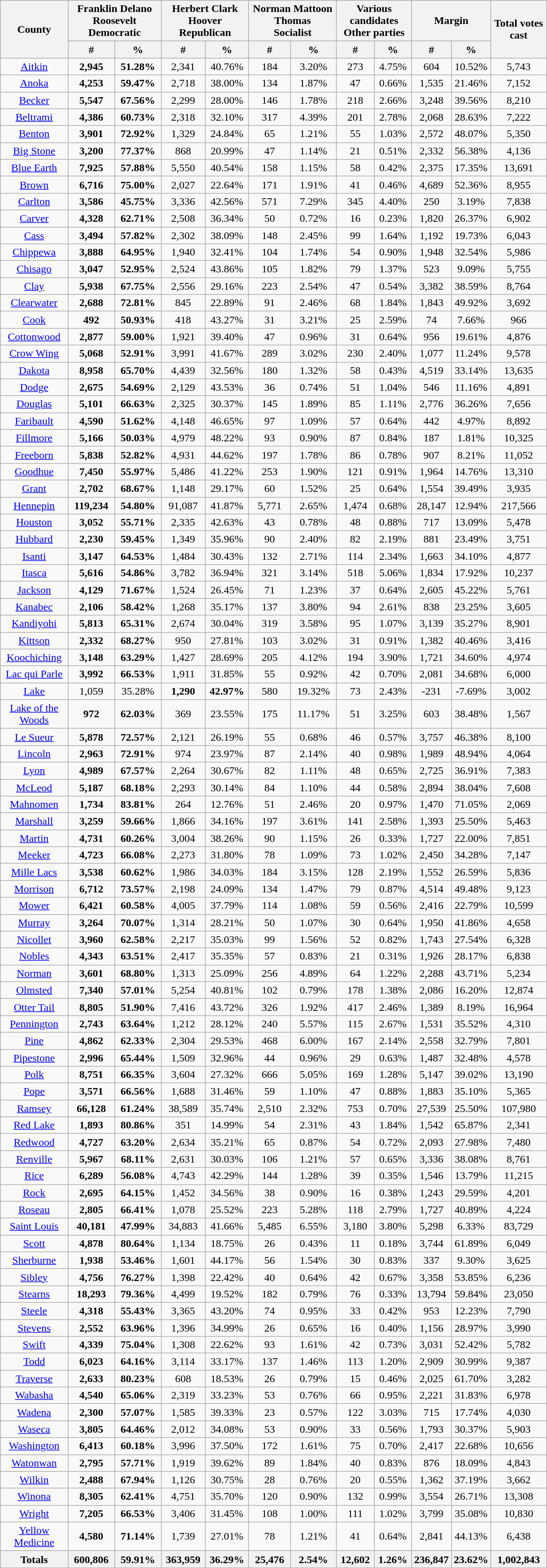<table width="65%"  class="wikitable sortable" style="text-align:center">
<tr>
<th colspan="1" rowspan="2">County</th>
<th style="text-align:center;" colspan="2">Franklin Delano Roosevelt<br>Democratic</th>
<th style="text-align:center;" colspan="2">Herbert Clark Hoover<br>Republican</th>
<th style="text-align:center;" colspan="2">Norman Mattoon Thomas<br>Socialist</th>
<th style="text-align:center;" colspan="2">Various candidates<br>Other parties</th>
<th style="text-align:center;" colspan="2">Margin</th>
<th colspan="1" rowspan="2" style="text-align:center;">Total votes cast</th>
</tr>
<tr>
<th style="text-align:center;" data-sort-type="number">#</th>
<th style="text-align:center;" data-sort-type="number">%</th>
<th style="text-align:center;" data-sort-type="number">#</th>
<th style="text-align:center;" data-sort-type="number">%</th>
<th style="text-align:center;" data-sort-type="number">#</th>
<th style="text-align:center;" data-sort-type="number">%</th>
<th style="text-align:center;" data-sort-type="number">#</th>
<th style="text-align:center;" data-sort-type="number">%</th>
<th style="text-align:center;" data-sort-type="number">#</th>
<th style="text-align:center;" data-sort-type="number">%</th>
</tr>
<tr style="text-align:center;">
<td><a href='#'>Aitkin</a></td>
<td><strong>2,945</strong></td>
<td><strong>51.28%</strong></td>
<td>2,341</td>
<td>40.76%</td>
<td>184</td>
<td>3.20%</td>
<td>273</td>
<td>4.75%</td>
<td>604</td>
<td>10.52%</td>
<td>5,743</td>
</tr>
<tr style="text-align:center;">
<td><a href='#'>Anoka</a></td>
<td><strong>4,253</strong></td>
<td><strong>59.47%</strong></td>
<td>2,718</td>
<td>38.00%</td>
<td>134</td>
<td>1.87%</td>
<td>47</td>
<td>0.66%</td>
<td>1,535</td>
<td>21.46%</td>
<td>7,152</td>
</tr>
<tr style="text-align:center;">
<td><a href='#'>Becker</a></td>
<td><strong>5,547</strong></td>
<td><strong>67.56%</strong></td>
<td>2,299</td>
<td>28.00%</td>
<td>146</td>
<td>1.78%</td>
<td>218</td>
<td>2.66%</td>
<td>3,248</td>
<td>39.56%</td>
<td>8,210</td>
</tr>
<tr style="text-align:center;">
<td><a href='#'>Beltrami</a></td>
<td><strong>4,386</strong></td>
<td><strong>60.73%</strong></td>
<td>2,318</td>
<td>32.10%</td>
<td>317</td>
<td>4.39%</td>
<td>201</td>
<td>2.78%</td>
<td>2,068</td>
<td>28.63%</td>
<td>7,222</td>
</tr>
<tr style="text-align:center;">
<td><a href='#'>Benton</a></td>
<td><strong>3,901</strong></td>
<td><strong>72.92%</strong></td>
<td>1,329</td>
<td>24.84%</td>
<td>65</td>
<td>1.21%</td>
<td>55</td>
<td>1.03%</td>
<td>2,572</td>
<td>48.07%</td>
<td>5,350</td>
</tr>
<tr style="text-align:center;">
<td><a href='#'>Big Stone</a></td>
<td><strong>3,200</strong></td>
<td><strong>77.37%</strong></td>
<td>868</td>
<td>20.99%</td>
<td>47</td>
<td>1.14%</td>
<td>21</td>
<td>0.51%</td>
<td>2,332</td>
<td>56.38%</td>
<td>4,136</td>
</tr>
<tr style="text-align:center;">
<td><a href='#'>Blue Earth</a></td>
<td><strong>7,925</strong></td>
<td><strong>57.88%</strong></td>
<td>5,550</td>
<td>40.54%</td>
<td>158</td>
<td>1.15%</td>
<td>58</td>
<td>0.42%</td>
<td>2,375</td>
<td>17.35%</td>
<td>13,691</td>
</tr>
<tr style="text-align:center;">
<td><a href='#'>Brown</a></td>
<td><strong>6,716</strong></td>
<td><strong>75.00%</strong></td>
<td>2,027</td>
<td>22.64%</td>
<td>171</td>
<td>1.91%</td>
<td>41</td>
<td>0.46%</td>
<td>4,689</td>
<td>52.36%</td>
<td>8,955</td>
</tr>
<tr style="text-align:center;">
<td><a href='#'>Carlton</a></td>
<td><strong>3,586</strong></td>
<td><strong>45.75%</strong></td>
<td>3,336</td>
<td>42.56%</td>
<td>571</td>
<td>7.29%</td>
<td>345</td>
<td>4.40%</td>
<td>250</td>
<td>3.19%</td>
<td>7,838</td>
</tr>
<tr style="text-align:center;">
<td><a href='#'>Carver</a></td>
<td><strong>4,328</strong></td>
<td><strong>62.71%</strong></td>
<td>2,508</td>
<td>36.34%</td>
<td>50</td>
<td>0.72%</td>
<td>16</td>
<td>0.23%</td>
<td>1,820</td>
<td>26.37%</td>
<td>6,902</td>
</tr>
<tr style="text-align:center;">
<td><a href='#'>Cass</a></td>
<td><strong>3,494</strong></td>
<td><strong>57.82%</strong></td>
<td>2,302</td>
<td>38.09%</td>
<td>148</td>
<td>2.45%</td>
<td>99</td>
<td>1.64%</td>
<td>1,192</td>
<td>19.73%</td>
<td>6,043</td>
</tr>
<tr style="text-align:center;">
<td><a href='#'>Chippewa</a></td>
<td><strong>3,888</strong></td>
<td><strong>64.95%</strong></td>
<td>1,940</td>
<td>32.41%</td>
<td>104</td>
<td>1.74%</td>
<td>54</td>
<td>0.90%</td>
<td>1,948</td>
<td>32.54%</td>
<td>5,986</td>
</tr>
<tr style="text-align:center;">
<td><a href='#'>Chisago</a></td>
<td><strong>3,047</strong></td>
<td><strong>52.95%</strong></td>
<td>2,524</td>
<td>43.86%</td>
<td>105</td>
<td>1.82%</td>
<td>79</td>
<td>1.37%</td>
<td>523</td>
<td>9.09%</td>
<td>5,755</td>
</tr>
<tr style="text-align:center;">
<td><a href='#'>Clay</a></td>
<td><strong>5,938</strong></td>
<td><strong>67.75%</strong></td>
<td>2,556</td>
<td>29.16%</td>
<td>223</td>
<td>2.54%</td>
<td>47</td>
<td>0.54%</td>
<td>3,382</td>
<td>38.59%</td>
<td>8,764</td>
</tr>
<tr style="text-align:center;">
<td><a href='#'>Clearwater</a></td>
<td><strong>2,688</strong></td>
<td><strong>72.81%</strong></td>
<td>845</td>
<td>22.89%</td>
<td>91</td>
<td>2.46%</td>
<td>68</td>
<td>1.84%</td>
<td>1,843</td>
<td>49.92%</td>
<td>3,692</td>
</tr>
<tr style="text-align:center;">
<td><a href='#'>Cook</a></td>
<td><strong>492</strong></td>
<td><strong>50.93%</strong></td>
<td>418</td>
<td>43.27%</td>
<td>31</td>
<td>3.21%</td>
<td>25</td>
<td>2.59%</td>
<td>74</td>
<td>7.66%</td>
<td>966</td>
</tr>
<tr style="text-align:center;">
<td><a href='#'>Cottonwood</a></td>
<td><strong>2,877</strong></td>
<td><strong>59.00%</strong></td>
<td>1,921</td>
<td>39.40%</td>
<td>47</td>
<td>0.96%</td>
<td>31</td>
<td>0.64%</td>
<td>956</td>
<td>19.61%</td>
<td>4,876</td>
</tr>
<tr style="text-align:center;">
<td><a href='#'>Crow Wing</a></td>
<td><strong>5,068</strong></td>
<td><strong>52.91%</strong></td>
<td>3,991</td>
<td>41.67%</td>
<td>289</td>
<td>3.02%</td>
<td>230</td>
<td>2.40%</td>
<td>1,077</td>
<td>11.24%</td>
<td>9,578</td>
</tr>
<tr style="text-align:center;">
<td><a href='#'>Dakota</a></td>
<td><strong>8,958</strong></td>
<td><strong>65.70%</strong></td>
<td>4,439</td>
<td>32.56%</td>
<td>180</td>
<td>1.32%</td>
<td>58</td>
<td>0.43%</td>
<td>4,519</td>
<td>33.14%</td>
<td>13,635</td>
</tr>
<tr style="text-align:center;">
<td><a href='#'>Dodge</a></td>
<td><strong>2,675</strong></td>
<td><strong>54.69%</strong></td>
<td>2,129</td>
<td>43.53%</td>
<td>36</td>
<td>0.74%</td>
<td>51</td>
<td>1.04%</td>
<td>546</td>
<td>11.16%</td>
<td>4,891</td>
</tr>
<tr style="text-align:center;">
<td><a href='#'>Douglas</a></td>
<td><strong>5,101</strong></td>
<td><strong>66.63%</strong></td>
<td>2,325</td>
<td>30.37%</td>
<td>145</td>
<td>1.89%</td>
<td>85</td>
<td>1.11%</td>
<td>2,776</td>
<td>36.26%</td>
<td>7,656</td>
</tr>
<tr style="text-align:center;">
<td><a href='#'>Faribault</a></td>
<td><strong>4,590</strong></td>
<td><strong>51.62%</strong></td>
<td>4,148</td>
<td>46.65%</td>
<td>97</td>
<td>1.09%</td>
<td>57</td>
<td>0.64%</td>
<td>442</td>
<td>4.97%</td>
<td>8,892</td>
</tr>
<tr style="text-align:center;">
<td><a href='#'>Fillmore</a></td>
<td><strong>5,166</strong></td>
<td><strong>50.03%</strong></td>
<td>4,979</td>
<td>48.22%</td>
<td>93</td>
<td>0.90%</td>
<td>87</td>
<td>0.84%</td>
<td>187</td>
<td>1.81%</td>
<td>10,325</td>
</tr>
<tr style="text-align:center;">
<td><a href='#'>Freeborn</a></td>
<td><strong>5,838</strong></td>
<td><strong>52.82%</strong></td>
<td>4,931</td>
<td>44.62%</td>
<td>197</td>
<td>1.78%</td>
<td>86</td>
<td>0.78%</td>
<td>907</td>
<td>8.21%</td>
<td>11,052</td>
</tr>
<tr style="text-align:center;">
<td><a href='#'>Goodhue</a></td>
<td><strong>7,450</strong></td>
<td><strong>55.97%</strong></td>
<td>5,486</td>
<td>41.22%</td>
<td>253</td>
<td>1.90%</td>
<td>121</td>
<td>0.91%</td>
<td>1,964</td>
<td>14.76%</td>
<td>13,310</td>
</tr>
<tr style="text-align:center;">
<td><a href='#'>Grant</a></td>
<td><strong>2,702</strong></td>
<td><strong>68.67%</strong></td>
<td>1,148</td>
<td>29.17%</td>
<td>60</td>
<td>1.52%</td>
<td>25</td>
<td>0.64%</td>
<td>1,554</td>
<td>39.49%</td>
<td>3,935</td>
</tr>
<tr style="text-align:center;">
<td><a href='#'>Hennepin</a></td>
<td><strong>119,234</strong></td>
<td><strong>54.80%</strong></td>
<td>91,087</td>
<td>41.87%</td>
<td>5,771</td>
<td>2.65%</td>
<td>1,474</td>
<td>0.68%</td>
<td>28,147</td>
<td>12.94%</td>
<td>217,566</td>
</tr>
<tr style="text-align:center;">
<td><a href='#'>Houston</a></td>
<td><strong>3,052</strong></td>
<td><strong>55.71%</strong></td>
<td>2,335</td>
<td>42.63%</td>
<td>43</td>
<td>0.78%</td>
<td>48</td>
<td>0.88%</td>
<td>717</td>
<td>13.09%</td>
<td>5,478</td>
</tr>
<tr style="text-align:center;">
<td><a href='#'>Hubbard</a></td>
<td><strong>2,230</strong></td>
<td><strong>59.45%</strong></td>
<td>1,349</td>
<td>35.96%</td>
<td>90</td>
<td>2.40%</td>
<td>82</td>
<td>2.19%</td>
<td>881</td>
<td>23.49%</td>
<td>3,751</td>
</tr>
<tr style="text-align:center;">
<td><a href='#'>Isanti</a></td>
<td><strong>3,147</strong></td>
<td><strong>64.53%</strong></td>
<td>1,484</td>
<td>30.43%</td>
<td>132</td>
<td>2.71%</td>
<td>114</td>
<td>2.34%</td>
<td>1,663</td>
<td>34.10%</td>
<td>4,877</td>
</tr>
<tr style="text-align:center;">
<td><a href='#'>Itasca</a></td>
<td><strong>5,616</strong></td>
<td><strong>54.86%</strong></td>
<td>3,782</td>
<td>36.94%</td>
<td>321</td>
<td>3.14%</td>
<td>518</td>
<td>5.06%</td>
<td>1,834</td>
<td>17.92%</td>
<td>10,237</td>
</tr>
<tr style="text-align:center;">
<td><a href='#'>Jackson</a></td>
<td><strong>4,129</strong></td>
<td><strong>71.67%</strong></td>
<td>1,524</td>
<td>26.45%</td>
<td>71</td>
<td>1.23%</td>
<td>37</td>
<td>0.64%</td>
<td>2,605</td>
<td>45.22%</td>
<td>5,761</td>
</tr>
<tr style="text-align:center;">
<td><a href='#'>Kanabec</a></td>
<td><strong>2,106</strong></td>
<td><strong>58.42%</strong></td>
<td>1,268</td>
<td>35.17%</td>
<td>137</td>
<td>3.80%</td>
<td>94</td>
<td>2.61%</td>
<td>838</td>
<td>23.25%</td>
<td>3,605</td>
</tr>
<tr style="text-align:center;">
<td><a href='#'>Kandiyohi</a></td>
<td><strong>5,813</strong></td>
<td><strong>65.31%</strong></td>
<td>2,674</td>
<td>30.04%</td>
<td>319</td>
<td>3.58%</td>
<td>95</td>
<td>1.07%</td>
<td>3,139</td>
<td>35.27%</td>
<td>8,901</td>
</tr>
<tr style="text-align:center;">
<td><a href='#'>Kittson</a></td>
<td><strong>2,332</strong></td>
<td><strong>68.27%</strong></td>
<td>950</td>
<td>27.81%</td>
<td>103</td>
<td>3.02%</td>
<td>31</td>
<td>0.91%</td>
<td>1,382</td>
<td>40.46%</td>
<td>3,416</td>
</tr>
<tr style="text-align:center;">
<td><a href='#'>Koochiching</a></td>
<td><strong>3,148</strong></td>
<td><strong>63.29%</strong></td>
<td>1,427</td>
<td>28.69%</td>
<td>205</td>
<td>4.12%</td>
<td>194</td>
<td>3.90%</td>
<td>1,721</td>
<td>34.60%</td>
<td>4,974</td>
</tr>
<tr style="text-align:center;">
<td><a href='#'>Lac qui Parle</a></td>
<td><strong>3,992</strong></td>
<td><strong>66.53%</strong></td>
<td>1,911</td>
<td>31.85%</td>
<td>55</td>
<td>0.92%</td>
<td>42</td>
<td>0.70%</td>
<td>2,081</td>
<td>34.68%</td>
<td>6,000</td>
</tr>
<tr style="text-align:center;">
<td><a href='#'>Lake</a></td>
<td>1,059</td>
<td>35.28%</td>
<td><strong>1,290</strong></td>
<td><strong>42.97%</strong></td>
<td>580</td>
<td>19.32%</td>
<td>73</td>
<td>2.43%</td>
<td>-231</td>
<td>-7.69%</td>
<td>3,002</td>
</tr>
<tr style="text-align:center;">
<td><a href='#'>Lake of the Woods</a></td>
<td><strong>972</strong></td>
<td><strong>62.03%</strong></td>
<td>369</td>
<td>23.55%</td>
<td>175</td>
<td>11.17%</td>
<td>51</td>
<td>3.25%</td>
<td>603</td>
<td>38.48%</td>
<td>1,567</td>
</tr>
<tr style="text-align:center;">
<td><a href='#'>Le Sueur</a></td>
<td><strong>5,878</strong></td>
<td><strong>72.57%</strong></td>
<td>2,121</td>
<td>26.19%</td>
<td>55</td>
<td>0.68%</td>
<td>46</td>
<td>0.57%</td>
<td>3,757</td>
<td>46.38%</td>
<td>8,100</td>
</tr>
<tr style="text-align:center;">
<td><a href='#'>Lincoln</a></td>
<td><strong>2,963</strong></td>
<td><strong>72.91%</strong></td>
<td>974</td>
<td>23.97%</td>
<td>87</td>
<td>2.14%</td>
<td>40</td>
<td>0.98%</td>
<td>1,989</td>
<td>48.94%</td>
<td>4,064</td>
</tr>
<tr style="text-align:center;">
<td><a href='#'>Lyon</a></td>
<td><strong>4,989</strong></td>
<td><strong>67.57%</strong></td>
<td>2,264</td>
<td>30.67%</td>
<td>82</td>
<td>1.11%</td>
<td>48</td>
<td>0.65%</td>
<td>2,725</td>
<td>36.91%</td>
<td>7,383</td>
</tr>
<tr style="text-align:center;">
<td><a href='#'>McLeod</a></td>
<td><strong>5,187</strong></td>
<td><strong>68.18%</strong></td>
<td>2,293</td>
<td>30.14%</td>
<td>84</td>
<td>1.10%</td>
<td>44</td>
<td>0.58%</td>
<td>2,894</td>
<td>38.04%</td>
<td>7,608</td>
</tr>
<tr style="text-align:center;">
<td><a href='#'>Mahnomen</a></td>
<td><strong>1,734</strong></td>
<td><strong>83.81%</strong></td>
<td>264</td>
<td>12.76%</td>
<td>51</td>
<td>2.46%</td>
<td>20</td>
<td>0.97%</td>
<td>1,470</td>
<td>71.05%</td>
<td>2,069</td>
</tr>
<tr style="text-align:center;">
<td><a href='#'>Marshall</a></td>
<td><strong>3,259</strong></td>
<td><strong>59.66%</strong></td>
<td>1,866</td>
<td>34.16%</td>
<td>197</td>
<td>3.61%</td>
<td>141</td>
<td>2.58%</td>
<td>1,393</td>
<td>25.50%</td>
<td>5,463</td>
</tr>
<tr style="text-align:center;">
<td><a href='#'>Martin</a></td>
<td><strong>4,731</strong></td>
<td><strong>60.26%</strong></td>
<td>3,004</td>
<td>38.26%</td>
<td>90</td>
<td>1.15%</td>
<td>26</td>
<td>0.33%</td>
<td>1,727</td>
<td>22.00%</td>
<td>7,851</td>
</tr>
<tr style="text-align:center;">
<td><a href='#'>Meeker</a></td>
<td><strong>4,723</strong></td>
<td><strong>66.08%</strong></td>
<td>2,273</td>
<td>31.80%</td>
<td>78</td>
<td>1.09%</td>
<td>73</td>
<td>1.02%</td>
<td>2,450</td>
<td>34.28%</td>
<td>7,147</td>
</tr>
<tr style="text-align:center;">
<td><a href='#'>Mille Lacs</a></td>
<td><strong>3,538</strong></td>
<td><strong>60.62%</strong></td>
<td>1,986</td>
<td>34.03%</td>
<td>184</td>
<td>3.15%</td>
<td>128</td>
<td>2.19%</td>
<td>1,552</td>
<td>26.59%</td>
<td>5,836</td>
</tr>
<tr style="text-align:center;">
<td><a href='#'>Morrison</a></td>
<td><strong>6,712</strong></td>
<td><strong>73.57%</strong></td>
<td>2,198</td>
<td>24.09%</td>
<td>134</td>
<td>1.47%</td>
<td>79</td>
<td>0.87%</td>
<td>4,514</td>
<td>49.48%</td>
<td>9,123</td>
</tr>
<tr style="text-align:center;">
<td><a href='#'>Mower</a></td>
<td><strong>6,421</strong></td>
<td><strong>60.58%</strong></td>
<td>4,005</td>
<td>37.79%</td>
<td>114</td>
<td>1.08%</td>
<td>59</td>
<td>0.56%</td>
<td>2,416</td>
<td>22.79%</td>
<td>10,599</td>
</tr>
<tr style="text-align:center;">
<td><a href='#'>Murray</a></td>
<td><strong>3,264</strong></td>
<td><strong>70.07%</strong></td>
<td>1,314</td>
<td>28.21%</td>
<td>50</td>
<td>1.07%</td>
<td>30</td>
<td>0.64%</td>
<td>1,950</td>
<td>41.86%</td>
<td>4,658</td>
</tr>
<tr style="text-align:center;">
<td><a href='#'>Nicollet</a></td>
<td><strong>3,960</strong></td>
<td><strong>62.58%</strong></td>
<td>2,217</td>
<td>35.03%</td>
<td>99</td>
<td>1.56%</td>
<td>52</td>
<td>0.82%</td>
<td>1,743</td>
<td>27.54%</td>
<td>6,328</td>
</tr>
<tr style="text-align:center;">
<td><a href='#'>Nobles</a></td>
<td><strong>4,343</strong></td>
<td><strong>63.51%</strong></td>
<td>2,417</td>
<td>35.35%</td>
<td>57</td>
<td>0.83%</td>
<td>21</td>
<td>0.31%</td>
<td>1,926</td>
<td>28.17%</td>
<td>6,838</td>
</tr>
<tr style="text-align:center;">
<td><a href='#'>Norman</a></td>
<td><strong>3,601</strong></td>
<td><strong>68.80%</strong></td>
<td>1,313</td>
<td>25.09%</td>
<td>256</td>
<td>4.89%</td>
<td>64</td>
<td>1.22%</td>
<td>2,288</td>
<td>43.71%</td>
<td>5,234</td>
</tr>
<tr style="text-align:center;">
<td><a href='#'>Olmsted</a></td>
<td><strong>7,340</strong></td>
<td><strong>57.01%</strong></td>
<td>5,254</td>
<td>40.81%</td>
<td>102</td>
<td>0.79%</td>
<td>178</td>
<td>1.38%</td>
<td>2,086</td>
<td>16.20%</td>
<td>12,874</td>
</tr>
<tr style="text-align:center;">
<td><a href='#'>Otter Tail</a></td>
<td><strong>8,805</strong></td>
<td><strong>51.90%</strong></td>
<td>7,416</td>
<td>43.72%</td>
<td>326</td>
<td>1.92%</td>
<td>417</td>
<td>2.46%</td>
<td>1,389</td>
<td>8.19%</td>
<td>16,964</td>
</tr>
<tr style="text-align:center;">
<td><a href='#'>Pennington</a></td>
<td><strong>2,743</strong></td>
<td><strong>63.64%</strong></td>
<td>1,212</td>
<td>28.12%</td>
<td>240</td>
<td>5.57%</td>
<td>115</td>
<td>2.67%</td>
<td>1,531</td>
<td>35.52%</td>
<td>4,310</td>
</tr>
<tr style="text-align:center;">
<td><a href='#'>Pine</a></td>
<td><strong>4,862</strong></td>
<td><strong>62.33%</strong></td>
<td>2,304</td>
<td>29.53%</td>
<td>468</td>
<td>6.00%</td>
<td>167</td>
<td>2.14%</td>
<td>2,558</td>
<td>32.79%</td>
<td>7,801</td>
</tr>
<tr style="text-align:center;">
<td><a href='#'>Pipestone</a></td>
<td><strong>2,996</strong></td>
<td><strong>65.44%</strong></td>
<td>1,509</td>
<td>32.96%</td>
<td>44</td>
<td>0.96%</td>
<td>29</td>
<td>0.63%</td>
<td>1,487</td>
<td>32.48%</td>
<td>4,578</td>
</tr>
<tr style="text-align:center;">
<td><a href='#'>Polk</a></td>
<td><strong>8,751</strong></td>
<td><strong>66.35%</strong></td>
<td>3,604</td>
<td>27.32%</td>
<td>666</td>
<td>5.05%</td>
<td>169</td>
<td>1.28%</td>
<td>5,147</td>
<td>39.02%</td>
<td>13,190</td>
</tr>
<tr style="text-align:center;">
<td><a href='#'>Pope</a></td>
<td><strong>3,571</strong></td>
<td><strong>66.56%</strong></td>
<td>1,688</td>
<td>31.46%</td>
<td>59</td>
<td>1.10%</td>
<td>47</td>
<td>0.88%</td>
<td>1,883</td>
<td>35.10%</td>
<td>5,365</td>
</tr>
<tr style="text-align:center;">
<td><a href='#'>Ramsey</a></td>
<td><strong>66,128</strong></td>
<td><strong>61.24%</strong></td>
<td>38,589</td>
<td>35.74%</td>
<td>2,510</td>
<td>2.32%</td>
<td>753</td>
<td>0.70%</td>
<td>27,539</td>
<td>25.50%</td>
<td>107,980</td>
</tr>
<tr style="text-align:center;">
<td><a href='#'>Red Lake</a></td>
<td><strong>1,893</strong></td>
<td><strong>80.86%</strong></td>
<td>351</td>
<td>14.99%</td>
<td>54</td>
<td>2.31%</td>
<td>43</td>
<td>1.84%</td>
<td>1,542</td>
<td>65.87%</td>
<td>2,341</td>
</tr>
<tr style="text-align:center;">
<td><a href='#'>Redwood</a></td>
<td><strong>4,727</strong></td>
<td><strong>63.20%</strong></td>
<td>2,634</td>
<td>35.21%</td>
<td>65</td>
<td>0.87%</td>
<td>54</td>
<td>0.72%</td>
<td>2,093</td>
<td>27.98%</td>
<td>7,480</td>
</tr>
<tr style="text-align:center;">
<td><a href='#'>Renville</a></td>
<td><strong>5,967</strong></td>
<td><strong>68.11%</strong></td>
<td>2,631</td>
<td>30.03%</td>
<td>106</td>
<td>1.21%</td>
<td>57</td>
<td>0.65%</td>
<td>3,336</td>
<td>38.08%</td>
<td>8,761</td>
</tr>
<tr style="text-align:center;">
<td><a href='#'>Rice</a></td>
<td><strong>6,289</strong></td>
<td><strong>56.08%</strong></td>
<td>4,743</td>
<td>42.29%</td>
<td>144</td>
<td>1.28%</td>
<td>39</td>
<td>0.35%</td>
<td>1,546</td>
<td>13.79%</td>
<td>11,215</td>
</tr>
<tr style="text-align:center;">
<td><a href='#'>Rock</a></td>
<td><strong>2,695</strong></td>
<td><strong>64.15%</strong></td>
<td>1,452</td>
<td>34.56%</td>
<td>38</td>
<td>0.90%</td>
<td>16</td>
<td>0.38%</td>
<td>1,243</td>
<td>29.59%</td>
<td>4,201</td>
</tr>
<tr style="text-align:center;">
<td><a href='#'>Roseau</a></td>
<td><strong>2,805</strong></td>
<td><strong>66.41%</strong></td>
<td>1,078</td>
<td>25.52%</td>
<td>223</td>
<td>5.28%</td>
<td>118</td>
<td>2.79%</td>
<td>1,727</td>
<td>40.89%</td>
<td>4,224</td>
</tr>
<tr style="text-align:center;">
<td><a href='#'>Saint Louis</a></td>
<td><strong>40,181</strong></td>
<td><strong>47.99%</strong></td>
<td>34,883</td>
<td>41.66%</td>
<td>5,485</td>
<td>6.55%</td>
<td>3,180</td>
<td>3.80%</td>
<td>5,298</td>
<td>6.33%</td>
<td>83,729</td>
</tr>
<tr style="text-align:center;">
<td><a href='#'>Scott</a></td>
<td><strong>4,878</strong></td>
<td><strong>80.64%</strong></td>
<td>1,134</td>
<td>18.75%</td>
<td>26</td>
<td>0.43%</td>
<td>11</td>
<td>0.18%</td>
<td>3,744</td>
<td>61.89%</td>
<td>6,049</td>
</tr>
<tr style="text-align:center;">
<td><a href='#'>Sherburne</a></td>
<td><strong>1,938</strong></td>
<td><strong>53.46%</strong></td>
<td>1,601</td>
<td>44.17%</td>
<td>56</td>
<td>1.54%</td>
<td>30</td>
<td>0.83%</td>
<td>337</td>
<td>9.30%</td>
<td>3,625</td>
</tr>
<tr style="text-align:center;">
<td><a href='#'>Sibley</a></td>
<td><strong>4,756</strong></td>
<td><strong>76.27%</strong></td>
<td>1,398</td>
<td>22.42%</td>
<td>40</td>
<td>0.64%</td>
<td>42</td>
<td>0.67%</td>
<td>3,358</td>
<td>53.85%</td>
<td>6,236</td>
</tr>
<tr style="text-align:center;">
<td><a href='#'>Stearns</a></td>
<td><strong>18,293</strong></td>
<td><strong>79.36%</strong></td>
<td>4,499</td>
<td>19.52%</td>
<td>182</td>
<td>0.79%</td>
<td>76</td>
<td>0.33%</td>
<td>13,794</td>
<td>59.84%</td>
<td>23,050</td>
</tr>
<tr style="text-align:center;">
<td><a href='#'>Steele</a></td>
<td><strong>4,318</strong></td>
<td><strong>55.43%</strong></td>
<td>3,365</td>
<td>43.20%</td>
<td>74</td>
<td>0.95%</td>
<td>33</td>
<td>0.42%</td>
<td>953</td>
<td>12.23%</td>
<td>7,790</td>
</tr>
<tr style="text-align:center;">
<td><a href='#'>Stevens</a></td>
<td><strong>2,552</strong></td>
<td><strong>63.96%</strong></td>
<td>1,396</td>
<td>34.99%</td>
<td>26</td>
<td>0.65%</td>
<td>16</td>
<td>0.40%</td>
<td>1,156</td>
<td>28.97%</td>
<td>3,990</td>
</tr>
<tr style="text-align:center;">
<td><a href='#'>Swift</a></td>
<td><strong>4,339</strong></td>
<td><strong>75.04%</strong></td>
<td>1,308</td>
<td>22.62%</td>
<td>93</td>
<td>1.61%</td>
<td>42</td>
<td>0.73%</td>
<td>3,031</td>
<td>52.42%</td>
<td>5,782</td>
</tr>
<tr style="text-align:center;">
<td><a href='#'>Todd</a></td>
<td><strong>6,023</strong></td>
<td><strong>64.16%</strong></td>
<td>3,114</td>
<td>33.17%</td>
<td>137</td>
<td>1.46%</td>
<td>113</td>
<td>1.20%</td>
<td>2,909</td>
<td>30.99%</td>
<td>9,387</td>
</tr>
<tr style="text-align:center;">
<td><a href='#'>Traverse</a></td>
<td><strong>2,633</strong></td>
<td><strong>80.23%</strong></td>
<td>608</td>
<td>18.53%</td>
<td>26</td>
<td>0.79%</td>
<td>15</td>
<td>0.46%</td>
<td>2,025</td>
<td>61.70%</td>
<td>3,282</td>
</tr>
<tr style="text-align:center;">
<td><a href='#'>Wabasha</a></td>
<td><strong>4,540</strong></td>
<td><strong>65.06%</strong></td>
<td>2,319</td>
<td>33.23%</td>
<td>53</td>
<td>0.76%</td>
<td>66</td>
<td>0.95%</td>
<td>2,221</td>
<td>31.83%</td>
<td>6,978</td>
</tr>
<tr style="text-align:center;">
<td><a href='#'>Wadena</a></td>
<td><strong>2,300</strong></td>
<td><strong>57.07%</strong></td>
<td>1,585</td>
<td>39.33%</td>
<td>23</td>
<td>0.57%</td>
<td>122</td>
<td>3.03%</td>
<td>715</td>
<td>17.74%</td>
<td>4,030</td>
</tr>
<tr style="text-align:center;">
<td><a href='#'>Waseca</a></td>
<td><strong>3,805</strong></td>
<td><strong>64.46%</strong></td>
<td>2,012</td>
<td>34.08%</td>
<td>53</td>
<td>0.90%</td>
<td>33</td>
<td>0.56%</td>
<td>1,793</td>
<td>30.37%</td>
<td>5,903</td>
</tr>
<tr style="text-align:center;">
<td><a href='#'>Washington</a></td>
<td><strong>6,413</strong></td>
<td><strong>60.18%</strong></td>
<td>3,996</td>
<td>37.50%</td>
<td>172</td>
<td>1.61%</td>
<td>75</td>
<td>0.70%</td>
<td>2,417</td>
<td>22.68%</td>
<td>10,656</td>
</tr>
<tr style="text-align:center;">
<td><a href='#'>Watonwan</a></td>
<td><strong>2,795</strong></td>
<td><strong>57.71%</strong></td>
<td>1,919</td>
<td>39.62%</td>
<td>89</td>
<td>1.84%</td>
<td>40</td>
<td>0.83%</td>
<td>876</td>
<td>18.09%</td>
<td>4,843</td>
</tr>
<tr style="text-align:center;">
<td><a href='#'>Wilkin</a></td>
<td><strong>2,488</strong></td>
<td><strong>67.94%</strong></td>
<td>1,126</td>
<td>30.75%</td>
<td>28</td>
<td>0.76%</td>
<td>20</td>
<td>0.55%</td>
<td>1,362</td>
<td>37.19%</td>
<td>3,662</td>
</tr>
<tr style="text-align:center;">
<td><a href='#'>Winona</a></td>
<td><strong>8,305</strong></td>
<td><strong>62.41%</strong></td>
<td>4,751</td>
<td>35.70%</td>
<td>120</td>
<td>0.90%</td>
<td>132</td>
<td>0.99%</td>
<td>3,554</td>
<td>26.71%</td>
<td>13,308</td>
</tr>
<tr style="text-align:center;">
<td><a href='#'>Wright</a></td>
<td><strong>7,205</strong></td>
<td><strong>66.53%</strong></td>
<td>3,406</td>
<td>31.45%</td>
<td>108</td>
<td>1.00%</td>
<td>111</td>
<td>1.02%</td>
<td>3,799</td>
<td>35.08%</td>
<td>10,830</td>
</tr>
<tr style="text-align:center;">
<td><a href='#'>Yellow Medicine</a></td>
<td><strong>4,580</strong></td>
<td><strong>71.14%</strong></td>
<td>1,739</td>
<td>27.01%</td>
<td>78</td>
<td>1.21%</td>
<td>41</td>
<td>0.64%</td>
<td>2,841</td>
<td>44.13%</td>
<td>6,438</td>
</tr>
<tr style="text-align:center;">
<th>Totals</th>
<th>600,806</th>
<th>59.91%</th>
<th>363,959</th>
<th>36.29%</th>
<th>25,476</th>
<th>2.54%</th>
<th>12,602</th>
<th>1.26%</th>
<th>236,847</th>
<th>23.62%</th>
<th>1,002,843</th>
</tr>
</table>
